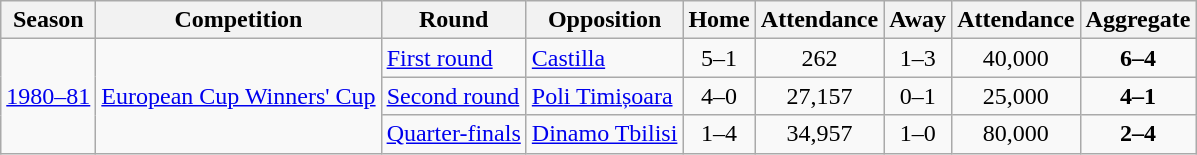<table class="wikitable">
<tr>
<th>Season</th>
<th>Competition</th>
<th>Round</th>
<th>Opposition</th>
<th>Home</th>
<th>Attendance</th>
<th>Away</th>
<th>Attendance</th>
<th>Aggregate</th>
</tr>
<tr>
<td rowspan="3"><a href='#'>1980–81</a></td>
<td rowspan="3"><a href='#'>European Cup Winners' Cup</a></td>
<td><a href='#'>First round</a></td>
<td> <a href='#'>Castilla</a></td>
<td style="text-align:center;">5–1</td>
<td style="text-align:center;">262</td>
<td style="text-align:center;">1–3</td>
<td style="text-align:center;">40,000</td>
<td style="text-align:center;"><strong>6–4</strong></td>
</tr>
<tr>
<td><a href='#'>Second round</a></td>
<td> <a href='#'>Poli Timișoara</a></td>
<td style="text-align:center;">4–0</td>
<td style="text-align:center;">27,157</td>
<td style="text-align:center;">0–1</td>
<td style="text-align:center;">25,000</td>
<td style="text-align:center;"><strong>4–1</strong></td>
</tr>
<tr>
<td><a href='#'>Quarter-finals</a></td>
<td> <a href='#'>Dinamo Tbilisi</a></td>
<td style="text-align:center;">1–4</td>
<td style="text-align:center;">34,957</td>
<td style="text-align:center;">1–0</td>
<td style="text-align:center;">80,000</td>
<td style="text-align:center;"><strong>2–4</strong></td>
</tr>
</table>
